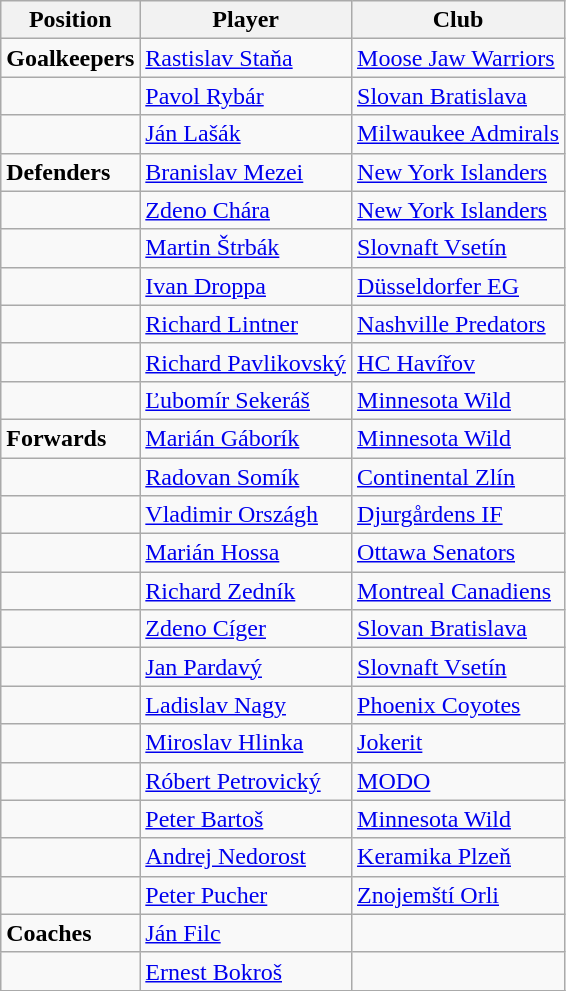<table class=wikitable>
<tr>
<th>Position</th>
<th>Player</th>
<th>Club</th>
</tr>
<tr>
<td><strong>Goalkeepers</strong></td>
<td><a href='#'>Rastislav Staňa</a></td>
<td><a href='#'>Moose Jaw Warriors</a></td>
</tr>
<tr>
<td></td>
<td><a href='#'>Pavol Rybár</a></td>
<td><a href='#'>Slovan Bratislava</a></td>
</tr>
<tr>
<td></td>
<td><a href='#'>Ján Lašák</a></td>
<td><a href='#'>Milwaukee Admirals</a></td>
</tr>
<tr>
<td><strong>Defenders</strong></td>
<td><a href='#'>Branislav Mezei</a></td>
<td><a href='#'>New York Islanders</a></td>
</tr>
<tr>
<td></td>
<td><a href='#'>Zdeno Chára</a></td>
<td><a href='#'>New York Islanders</a></td>
</tr>
<tr>
<td></td>
<td><a href='#'>Martin Štrbák</a></td>
<td><a href='#'>Slovnaft Vsetín</a></td>
</tr>
<tr>
<td></td>
<td><a href='#'>Ivan Droppa</a></td>
<td><a href='#'>Düsseldorfer EG</a></td>
</tr>
<tr>
<td></td>
<td><a href='#'>Richard Lintner</a></td>
<td><a href='#'>Nashville Predators</a></td>
</tr>
<tr>
<td></td>
<td><a href='#'>Richard Pavlikovský</a></td>
<td><a href='#'>HC Havířov</a></td>
</tr>
<tr>
<td></td>
<td><a href='#'>Ľubomír Sekeráš</a></td>
<td><a href='#'>Minnesota Wild</a></td>
</tr>
<tr>
<td><strong>Forwards</strong></td>
<td><a href='#'>Marián Gáborík</a></td>
<td><a href='#'>Minnesota Wild</a></td>
</tr>
<tr>
<td></td>
<td><a href='#'>Radovan Somík</a></td>
<td><a href='#'>Continental Zlín</a></td>
</tr>
<tr>
<td></td>
<td><a href='#'>Vladimir Országh</a></td>
<td><a href='#'>Djurgårdens IF</a></td>
</tr>
<tr>
<td></td>
<td><a href='#'>Marián Hossa</a></td>
<td><a href='#'>Ottawa Senators</a></td>
</tr>
<tr>
<td></td>
<td><a href='#'>Richard Zedník</a></td>
<td><a href='#'>Montreal Canadiens</a></td>
</tr>
<tr>
<td></td>
<td><a href='#'>Zdeno Cíger</a></td>
<td><a href='#'>Slovan Bratislava</a></td>
</tr>
<tr>
<td></td>
<td><a href='#'>Jan Pardavý</a></td>
<td><a href='#'>Slovnaft Vsetín</a></td>
</tr>
<tr>
<td></td>
<td><a href='#'>Ladislav Nagy</a></td>
<td><a href='#'>Phoenix Coyotes</a></td>
</tr>
<tr>
<td></td>
<td><a href='#'>Miroslav Hlinka</a></td>
<td><a href='#'>Jokerit</a></td>
</tr>
<tr>
<td></td>
<td><a href='#'>Róbert Petrovický</a></td>
<td><a href='#'>MODO</a></td>
</tr>
<tr>
<td></td>
<td><a href='#'>Peter Bartoš</a></td>
<td><a href='#'>Minnesota Wild</a></td>
</tr>
<tr>
<td></td>
<td><a href='#'>Andrej Nedorost</a></td>
<td><a href='#'>Keramika Plzeň</a></td>
</tr>
<tr>
<td></td>
<td><a href='#'>Peter Pucher</a></td>
<td><a href='#'>Znojemští Orli</a></td>
</tr>
<tr>
<td><strong>Coaches</strong></td>
<td><a href='#'>Ján Filc</a></td>
<td></td>
</tr>
<tr>
<td></td>
<td><a href='#'>Ernest Bokroš</a></td>
<td></td>
</tr>
<tr>
</tr>
</table>
